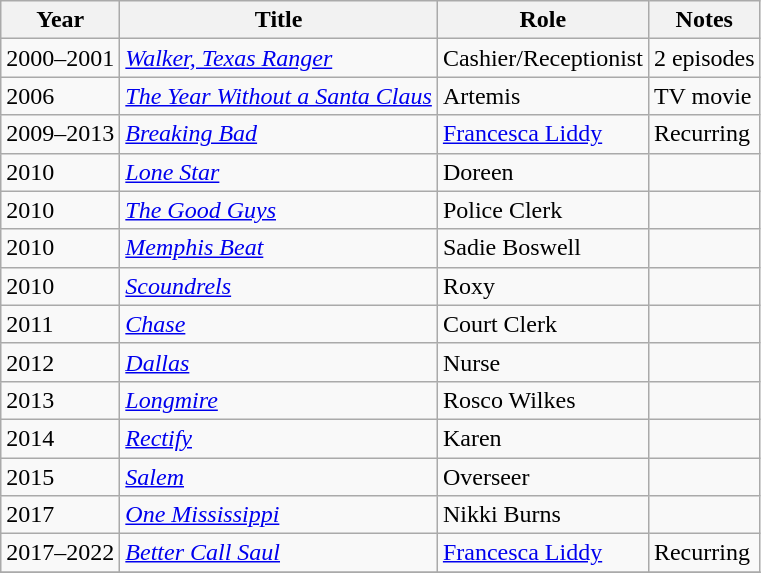<table class="wikitable sortable">
<tr>
<th>Year</th>
<th>Title</th>
<th>Role</th>
<th>Notes</th>
</tr>
<tr>
<td>2000–2001</td>
<td><em><a href='#'>Walker, Texas Ranger</a></em></td>
<td>Cashier/Receptionist</td>
<td>2 episodes</td>
</tr>
<tr>
<td>2006</td>
<td><em><a href='#'>The Year Without a Santa Claus</a></em></td>
<td>Artemis</td>
<td>TV movie</td>
</tr>
<tr>
<td>2009–2013</td>
<td><em><a href='#'>Breaking Bad</a></em></td>
<td><a href='#'>Francesca Liddy</a></td>
<td>Recurring</td>
</tr>
<tr>
<td>2010</td>
<td><em><a href='#'>Lone Star</a></em></td>
<td>Doreen</td>
<td></td>
</tr>
<tr>
<td>2010</td>
<td><em><a href='#'>The Good Guys</a></em></td>
<td>Police Clerk</td>
<td></td>
</tr>
<tr>
<td>2010</td>
<td><em><a href='#'>Memphis Beat</a></em></td>
<td>Sadie Boswell</td>
<td></td>
</tr>
<tr>
<td>2010</td>
<td><em><a href='#'>Scoundrels</a></em></td>
<td>Roxy</td>
<td></td>
</tr>
<tr>
<td>2011</td>
<td><em><a href='#'>Chase</a></em></td>
<td>Court Clerk</td>
<td></td>
</tr>
<tr>
<td>2012</td>
<td><em><a href='#'>Dallas</a></em></td>
<td>Nurse</td>
<td></td>
</tr>
<tr>
<td>2013</td>
<td><em><a href='#'>Longmire</a></em></td>
<td>Rosco Wilkes</td>
<td></td>
</tr>
<tr>
<td>2014</td>
<td><em><a href='#'>Rectify</a></em></td>
<td>Karen</td>
<td></td>
</tr>
<tr>
<td>2015</td>
<td><em><a href='#'>Salem</a></em></td>
<td>Overseer</td>
<td></td>
</tr>
<tr>
<td>2017</td>
<td><em><a href='#'>One Mississippi</a></em></td>
<td>Nikki Burns</td>
<td></td>
</tr>
<tr>
<td>2017–2022</td>
<td><em><a href='#'>Better Call Saul</a></em></td>
<td><a href='#'>Francesca Liddy</a></td>
<td>Recurring</td>
</tr>
<tr>
</tr>
</table>
